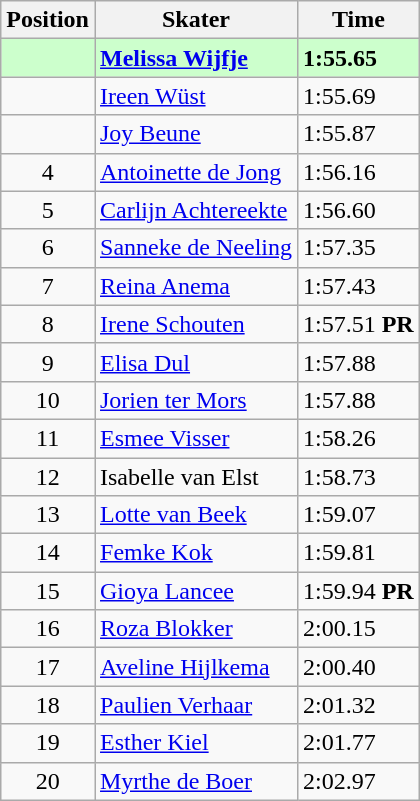<table class="wikitable">
<tr>
<th>Position</th>
<th>Skater</th>
<th>Time</th>
</tr>
<tr bgcolor=ccffcc>
<td align="center"></td>
<td><strong><a href='#'>Melissa Wijfje</a></strong></td>
<td><strong>1:55.65</strong></td>
</tr>
<tr>
<td align="center"></td>
<td><a href='#'>Ireen Wüst</a></td>
<td>1:55.69</td>
</tr>
<tr>
<td align="center"></td>
<td><a href='#'>Joy Beune</a></td>
<td>1:55.87</td>
</tr>
<tr>
<td align="center">4</td>
<td><a href='#'>Antoinette de Jong</a></td>
<td>1:56.16</td>
</tr>
<tr>
<td align="center">5</td>
<td><a href='#'>Carlijn Achtereekte</a></td>
<td>1:56.60</td>
</tr>
<tr>
<td align="center">6</td>
<td><a href='#'>Sanneke de Neeling</a></td>
<td>1:57.35</td>
</tr>
<tr>
<td align="center">7</td>
<td><a href='#'>Reina Anema</a></td>
<td>1:57.43</td>
</tr>
<tr>
<td align="center">8</td>
<td><a href='#'>Irene Schouten</a></td>
<td>1:57.51 <strong>PR</strong></td>
</tr>
<tr>
<td align="center">9</td>
<td><a href='#'>Elisa Dul</a></td>
<td>1:57.88</td>
</tr>
<tr>
<td align="center">10</td>
<td><a href='#'>Jorien ter Mors</a></td>
<td>1:57.88</td>
</tr>
<tr>
<td align="center">11</td>
<td><a href='#'>Esmee Visser</a></td>
<td>1:58.26</td>
</tr>
<tr>
<td align="center">12</td>
<td>Isabelle van Elst</td>
<td>1:58.73</td>
</tr>
<tr>
<td align="center">13</td>
<td><a href='#'>Lotte van Beek</a></td>
<td>1:59.07</td>
</tr>
<tr>
<td align="center">14</td>
<td><a href='#'>Femke Kok</a></td>
<td>1:59.81</td>
</tr>
<tr>
<td align="center">15</td>
<td><a href='#'>Gioya Lancee</a></td>
<td>1:59.94 <strong>PR</strong></td>
</tr>
<tr>
<td align="center">16</td>
<td><a href='#'>Roza Blokker</a></td>
<td>2:00.15</td>
</tr>
<tr>
<td align="center">17</td>
<td><a href='#'>Aveline Hijlkema</a></td>
<td>2:00.40</td>
</tr>
<tr>
<td align="center">18</td>
<td><a href='#'>Paulien Verhaar</a></td>
<td>2:01.32</td>
</tr>
<tr>
<td align="center">19</td>
<td><a href='#'>Esther Kiel</a></td>
<td>2:01.77</td>
</tr>
<tr>
<td align="center">20</td>
<td><a href='#'>Myrthe de Boer</a></td>
<td>2:02.97</td>
</tr>
</table>
